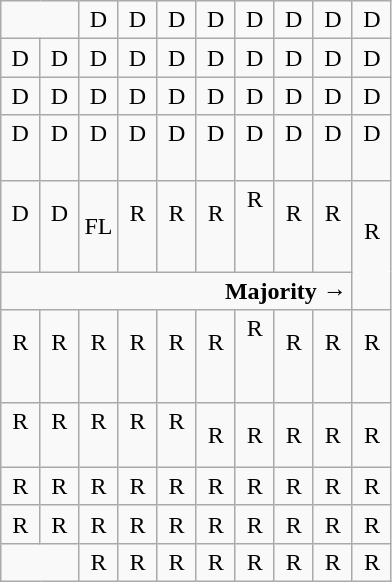<table class="wikitable" style="text-align:center">
<tr>
<td colspan=2> </td>
<td>D</td>
<td>D</td>
<td>D</td>
<td>D</td>
<td>D</td>
<td>D</td>
<td>D</td>
<td>D</td>
</tr>
<tr>
<td width=10% >D</td>
<td width=10% >D</td>
<td width=10% >D</td>
<td width=10% >D</td>
<td width=10% >D</td>
<td width=10% >D</td>
<td width=10% >D</td>
<td width=10% >D</td>
<td width=10% >D</td>
<td width=10% >D</td>
</tr>
<tr>
<td>D</td>
<td>D</td>
<td>D</td>
<td>D</td>
<td>D</td>
<td>D</td>
<td>D</td>
<td>D</td>
<td>D</td>
<td>D</td>
</tr>
<tr>
<td>D<br><br></td>
<td>D<br><br></td>
<td>D<br><br></td>
<td>D<br><br></td>
<td>D<br><br></td>
<td>D<br><br></td>
<td>D<br><br></td>
<td>D<br><br></td>
<td>D<br><br></td>
<td>D<br><br></td>
</tr>
<tr>
<td>D<br><br></td>
<td>D<br><br></td>
<td>FL</td>
<td>R<br><br></td>
<td>R<br><br></td>
<td>R<br><br></td>
<td>R<br><br><br></td>
<td>R<br><br></td>
<td>R<br><br></td>
<td rowspan=2 >R<br><br></td>
</tr>
<tr>
<td colspan=9 align=right><strong>Majority →</strong></td>
</tr>
<tr>
<td>R<br><br></td>
<td>R<br><br></td>
<td>R<br><br></td>
<td>R<br><br></td>
<td>R<br><br></td>
<td>R<br><br></td>
<td>R<br><br><br></td>
<td>R<br><br></td>
<td>R<br><br></td>
<td>R<br><br></td>
</tr>
<tr>
<td>R<br><br></td>
<td>R<br><br></td>
<td>R<br><br></td>
<td>R<br><br></td>
<td>R<br><br></td>
<td>R</td>
<td>R</td>
<td>R</td>
<td>R</td>
<td>R</td>
</tr>
<tr>
<td>R</td>
<td>R</td>
<td>R</td>
<td>R</td>
<td>R</td>
<td>R</td>
<td>R</td>
<td>R</td>
<td>R</td>
<td>R</td>
</tr>
<tr>
<td>R</td>
<td>R</td>
<td>R</td>
<td>R</td>
<td>R</td>
<td>R</td>
<td>R</td>
<td>R</td>
<td>R</td>
<td>R</td>
</tr>
<tr>
<td colspan=2></td>
<td>R</td>
<td>R</td>
<td>R</td>
<td>R</td>
<td>R</td>
<td>R</td>
<td>R</td>
<td>R</td>
</tr>
</table>
